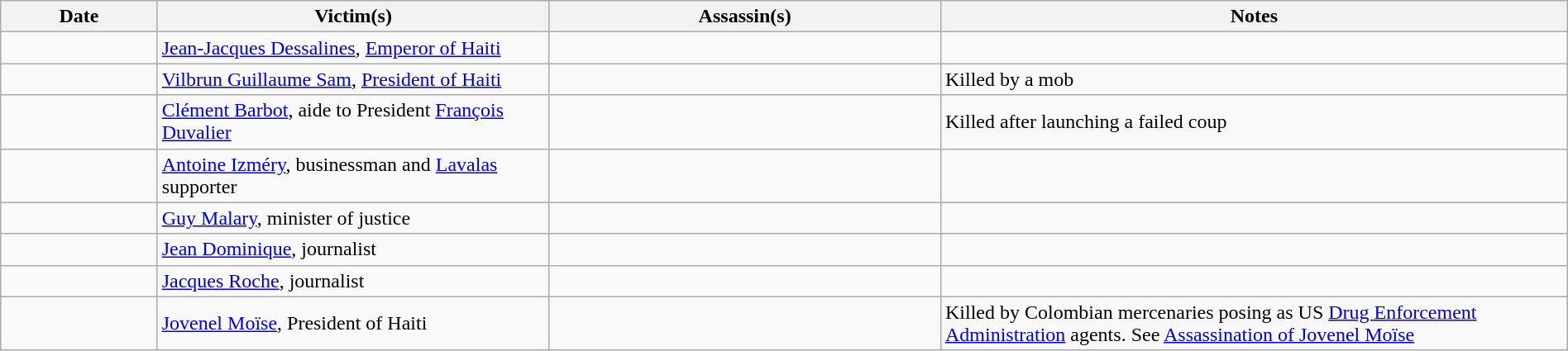<table class="wikitable sortable sticky-header" style="width:100%">
<tr>
<th style="width:10%">Date</th>
<th style="width:25%">Victim(s)</th>
<th style="width:25%">Assassin(s)</th>
<th style="width:40%">Notes</th>
</tr>
<tr>
<td></td>
<td><a href='#'>Jean-Jacques Dessalines</a>, <a href='#'>Emperor of Haiti</a></td>
<td></td>
<td></td>
</tr>
<tr>
<td></td>
<td><a href='#'>Vilbrun Guillaume Sam</a>, <a href='#'>President of Haiti</a></td>
<td></td>
<td>Killed by a mob</td>
</tr>
<tr>
<td></td>
<td><a href='#'>Clément Barbot</a>, aide to President <a href='#'>François Duvalier</a></td>
<td></td>
<td>Killed after launching a failed coup</td>
</tr>
<tr>
<td></td>
<td><a href='#'>Antoine Izméry</a>, businessman and <a href='#'>Lavalas</a> supporter</td>
<td></td>
<td></td>
</tr>
<tr>
<td></td>
<td><a href='#'>Guy Malary</a>, minister of justice</td>
<td></td>
<td></td>
</tr>
<tr>
<td></td>
<td><a href='#'>Jean Dominique</a>, journalist</td>
<td></td>
<td></td>
</tr>
<tr>
<td></td>
<td><a href='#'>Jacques Roche</a>, journalist</td>
<td></td>
<td></td>
</tr>
<tr>
<td></td>
<td><a href='#'>Jovenel Moïse</a>, President of Haiti</td>
<td></td>
<td>Killed by Colombian mercenaries posing as US <a href='#'>Drug Enforcement Administration</a> agents. See <a href='#'>Assassination of Jovenel Moïse</a></td>
</tr>
</table>
